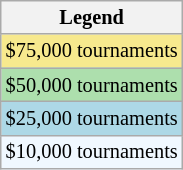<table class=wikitable style="font-size:85%">
<tr>
<th>Legend</th>
</tr>
<tr style="background:#f7e98e;">
<td>$75,000 tournaments</td>
</tr>
<tr style="background:#addfad;">
<td>$50,000 tournaments</td>
</tr>
<tr style="background:lightblue;">
<td>$25,000 tournaments</td>
</tr>
<tr style="background:#f0f8ff;">
<td>$10,000 tournaments</td>
</tr>
</table>
